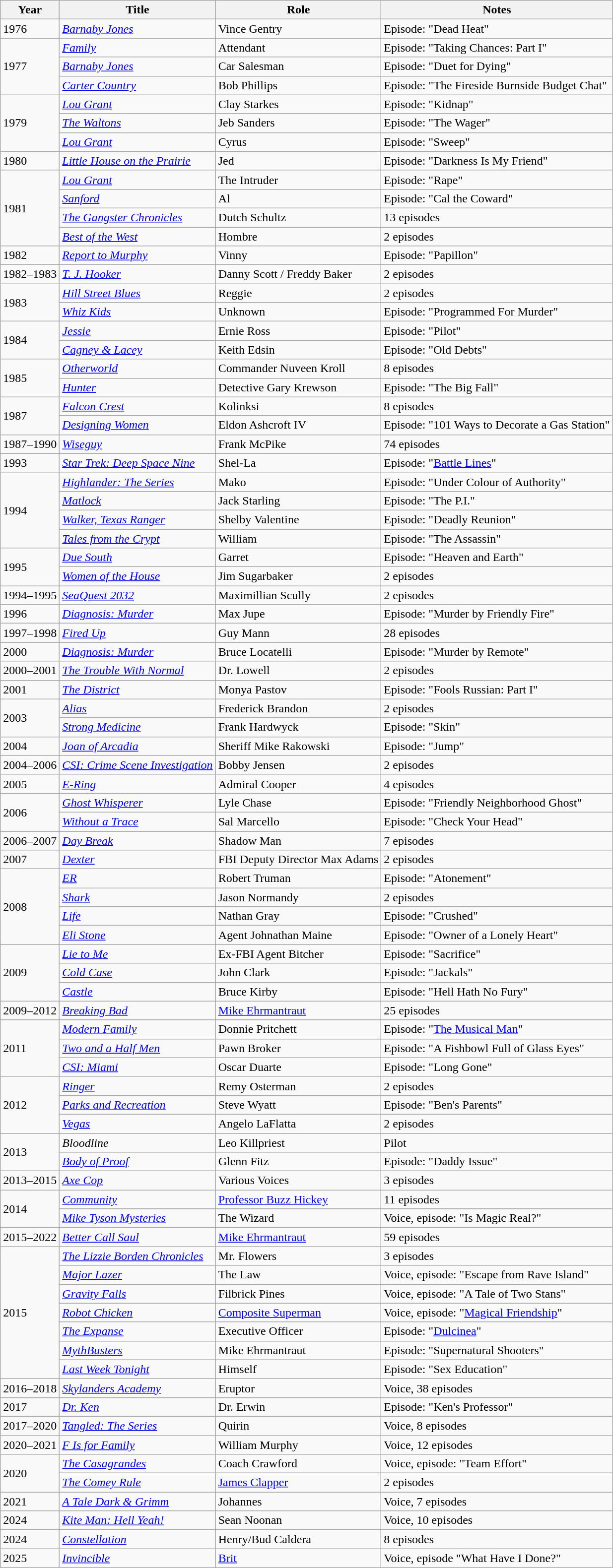<table class="wikitable sortable">
<tr>
<th>Year</th>
<th>Title</th>
<th>Role</th>
<th>Notes</th>
</tr>
<tr>
<td>1976</td>
<td><em><a href='#'>Barnaby Jones</a></em></td>
<td>Vince Gentry</td>
<td>Episode: "Dead Heat"</td>
</tr>
<tr>
<td rowspan="3">1977</td>
<td><em><a href='#'>Family</a></em></td>
<td>Attendant</td>
<td>Episode: "Taking Chances: Part I"</td>
</tr>
<tr>
<td><em><a href='#'>Barnaby Jones</a></em></td>
<td>Car Salesman</td>
<td>Episode: "Duet for Dying"</td>
</tr>
<tr>
<td><em><a href='#'>Carter Country</a></em></td>
<td>Bob Phillips</td>
<td>Episode: "The Fireside Burnside Budget Chat"</td>
</tr>
<tr>
<td rowspan="3">1979</td>
<td><em><a href='#'>Lou Grant</a></em></td>
<td>Clay Starkes</td>
<td>Episode: "Kidnap"</td>
</tr>
<tr>
<td><em><a href='#'>The Waltons</a></em></td>
<td>Jeb Sanders</td>
<td>Episode: "The Wager"</td>
</tr>
<tr>
<td><em><a href='#'>Lou Grant</a></em></td>
<td>Cyrus</td>
<td>Episode: "Sweep"</td>
</tr>
<tr>
<td>1980</td>
<td><em><a href='#'>Little House on the Prairie</a></em></td>
<td>Jed</td>
<td>Episode: "Darkness Is My Friend"</td>
</tr>
<tr>
<td rowspan="4">1981</td>
<td><em><a href='#'>Lou Grant</a></em></td>
<td>The Intruder</td>
<td>Episode: "Rape"</td>
</tr>
<tr>
<td><em><a href='#'>Sanford</a></em></td>
<td>Al</td>
<td>Episode: "Cal the Coward"</td>
</tr>
<tr>
<td><em><a href='#'>The Gangster Chronicles</a></em></td>
<td>Dutch Schultz</td>
<td>13 episodes</td>
</tr>
<tr>
<td><em><a href='#'>Best of the West</a></em></td>
<td>Hombre</td>
<td>2 episodes</td>
</tr>
<tr>
<td>1982</td>
<td><em><a href='#'>Report to Murphy</a></em></td>
<td>Vinny</td>
<td>Episode: "Papillon"</td>
</tr>
<tr>
<td>1982–1983</td>
<td><em><a href='#'>T. J. Hooker</a></em></td>
<td>Danny Scott / Freddy Baker</td>
<td>2 episodes</td>
</tr>
<tr>
<td rowspan="2">1983</td>
<td><em><a href='#'>Hill Street Blues</a></em></td>
<td>Reggie</td>
<td>2 episodes</td>
</tr>
<tr>
<td><em><a href='#'>Whiz Kids</a></em></td>
<td>Unknown</td>
<td>Episode: "Programmed For Murder"</td>
</tr>
<tr>
<td rowspan="2">1984</td>
<td><em><a href='#'>Jessie</a></em></td>
<td>Ernie Ross</td>
<td>Episode: "Pilot"</td>
</tr>
<tr>
<td><em><a href='#'>Cagney & Lacey</a></em></td>
<td>Keith Edsin</td>
<td>Episode: "Old Debts"</td>
</tr>
<tr>
<td rowspan="2">1985</td>
<td><em><a href='#'>Otherworld</a></em></td>
<td>Commander Nuveen Kroll</td>
<td>8 episodes</td>
</tr>
<tr>
<td><em><a href='#'>Hunter</a></em></td>
<td>Detective Gary Krewson</td>
<td>Episode: "The Big Fall"</td>
</tr>
<tr>
<td rowspan="2">1987</td>
<td><em><a href='#'>Falcon Crest</a></em></td>
<td>Kolinksi</td>
<td>8 episodes</td>
</tr>
<tr>
<td><em><a href='#'>Designing Women</a></em></td>
<td>Eldon Ashcroft IV</td>
<td>Episode: "101 Ways to Decorate a Gas Station"</td>
</tr>
<tr>
<td>1987–1990</td>
<td><em><a href='#'>Wiseguy</a></em></td>
<td>Frank McPike</td>
<td>74 episodes</td>
</tr>
<tr>
<td>1993</td>
<td><em><a href='#'>Star Trek: Deep Space Nine</a></em></td>
<td>Shel-La</td>
<td>Episode: "<a href='#'>Battle Lines</a>"</td>
</tr>
<tr>
<td rowspan="4">1994</td>
<td><em><a href='#'>Highlander: The Series</a></em></td>
<td>Mako</td>
<td>Episode: "Under Colour of Authority"</td>
</tr>
<tr>
<td><em><a href='#'>Matlock</a></em></td>
<td>Jack Starling</td>
<td>Episode: "The P.I."</td>
</tr>
<tr>
<td><em><a href='#'>Walker, Texas Ranger</a></em></td>
<td>Shelby Valentine</td>
<td>Episode: "Deadly Reunion"</td>
</tr>
<tr>
<td><em><a href='#'>Tales from the Crypt</a></em></td>
<td>William</td>
<td>Episode: "The Assassin"</td>
</tr>
<tr>
<td rowspan="2">1995</td>
<td><em><a href='#'>Due South</a></em></td>
<td>Garret</td>
<td>Episode: "Heaven and Earth"</td>
</tr>
<tr>
<td><em><a href='#'>Women of the House</a></em></td>
<td>Jim Sugarbaker</td>
<td>2 episodes</td>
</tr>
<tr>
<td>1994–1995</td>
<td><em><a href='#'>SeaQuest 2032</a></em></td>
<td>Maximillian Scully</td>
<td>2 episodes</td>
</tr>
<tr>
<td>1996</td>
<td><em><a href='#'>Diagnosis: Murder</a></em></td>
<td>Max Jupe</td>
<td>Episode: "Murder by Friendly Fire"</td>
</tr>
<tr>
<td>1997–1998</td>
<td><em><a href='#'>Fired Up</a></em></td>
<td>Guy Mann</td>
<td>28 episodes</td>
</tr>
<tr>
<td>2000</td>
<td><em><a href='#'>Diagnosis: Murder</a></em></td>
<td>Bruce Locatelli</td>
<td>Episode: "Murder by Remote"</td>
</tr>
<tr>
<td>2000–2001</td>
<td><em><a href='#'>The Trouble With Normal</a></em></td>
<td>Dr. Lowell</td>
<td>2 episodes</td>
</tr>
<tr>
<td>2001</td>
<td><em><a href='#'>The District</a></em></td>
<td>Monya Pastov</td>
<td>Episode: "Fools Russian: Part I"</td>
</tr>
<tr>
<td rowspan="2">2003</td>
<td><em><a href='#'>Alias</a></em></td>
<td>Frederick Brandon</td>
<td>2 episodes</td>
</tr>
<tr>
<td><em><a href='#'>Strong Medicine</a></em></td>
<td>Frank Hardwyck</td>
<td>Episode: "Skin"</td>
</tr>
<tr>
<td>2004</td>
<td><em><a href='#'>Joan of Arcadia</a></em></td>
<td>Sheriff Mike Rakowski</td>
<td>Episode: "Jump"</td>
</tr>
<tr>
<td>2004–2006</td>
<td><em><a href='#'>CSI: Crime Scene Investigation</a></em></td>
<td>Bobby Jensen</td>
<td>2 episodes</td>
</tr>
<tr>
<td>2005</td>
<td><em><a href='#'>E-Ring</a></em></td>
<td>Admiral Cooper</td>
<td>4 episodes</td>
</tr>
<tr>
<td rowspan="2">2006</td>
<td><em><a href='#'>Ghost Whisperer</a></em></td>
<td>Lyle Chase</td>
<td>Episode: "Friendly Neighborhood Ghost"</td>
</tr>
<tr>
<td><em><a href='#'>Without a Trace</a></em></td>
<td>Sal Marcello</td>
<td>Episode: "Check Your Head"</td>
</tr>
<tr>
<td>2006–2007</td>
<td><em><a href='#'>Day Break</a></em></td>
<td>Shadow Man</td>
<td>7 episodes</td>
</tr>
<tr>
<td>2007</td>
<td><em><a href='#'>Dexter</a></em></td>
<td>FBI Deputy Director Max Adams</td>
<td>2 episodes</td>
</tr>
<tr>
<td rowspan="4">2008</td>
<td><em><a href='#'>ER</a></em></td>
<td>Robert Truman</td>
<td>Episode: "Atonement"</td>
</tr>
<tr>
<td><em><a href='#'>Shark</a></em></td>
<td>Jason Normandy</td>
<td>2 episodes</td>
</tr>
<tr>
<td><em><a href='#'>Life</a></em></td>
<td>Nathan Gray</td>
<td>Episode: "Crushed"</td>
</tr>
<tr>
<td><em><a href='#'>Eli Stone</a></em></td>
<td>Agent Johnathan Maine</td>
<td>Episode: "Owner of a Lonely Heart"</td>
</tr>
<tr>
<td rowspan="3">2009</td>
<td><em><a href='#'>Lie to Me</a></em></td>
<td>Ex-FBI Agent Bitcher</td>
<td>Episode: "Sacrifice"</td>
</tr>
<tr>
<td><em><a href='#'>Cold Case</a></em></td>
<td>John Clark</td>
<td>Episode: "Jackals"</td>
</tr>
<tr>
<td><em><a href='#'>Castle</a></em></td>
<td>Bruce Kirby</td>
<td>Episode: "Hell Hath No Fury"</td>
</tr>
<tr>
<td>2009–2012</td>
<td><em><a href='#'>Breaking Bad</a></em></td>
<td><a href='#'>Mike Ehrmantraut</a></td>
<td>25 episodes</td>
</tr>
<tr>
<td rowspan="3">2011</td>
<td><em><a href='#'>Modern Family</a></em></td>
<td>Donnie Pritchett</td>
<td>Episode: "<a href='#'>The Musical Man</a>"</td>
</tr>
<tr>
<td><em><a href='#'>Two and a Half Men</a></em></td>
<td>Pawn Broker</td>
<td>Episode: "A Fishbowl Full of Glass Eyes"</td>
</tr>
<tr>
<td><em><a href='#'>CSI: Miami</a></em></td>
<td>Oscar Duarte</td>
<td>Episode: "Long Gone"</td>
</tr>
<tr>
<td rowspan="3">2012</td>
<td><em><a href='#'>Ringer</a></em></td>
<td>Remy Osterman</td>
<td>2 episodes</td>
</tr>
<tr>
<td><em><a href='#'>Parks and Recreation</a></em></td>
<td>Steve Wyatt</td>
<td>Episode: "Ben's Parents"</td>
</tr>
<tr>
<td><em><a href='#'>Vegas</a></em></td>
<td>Angelo LaFlatta</td>
<td>2 episodes</td>
</tr>
<tr>
<td rowspan="2">2013</td>
<td><em>Bloodline</em></td>
<td>Leo Killpriest</td>
<td>Pilot</td>
</tr>
<tr>
<td><em><a href='#'>Body of Proof</a></em></td>
<td>Glenn Fitz</td>
<td>Episode: "Daddy Issue"</td>
</tr>
<tr>
<td>2013–2015</td>
<td><em><a href='#'>Axe Cop</a></em></td>
<td>Various Voices</td>
<td>3 episodes</td>
</tr>
<tr>
<td rowspan="2">2014</td>
<td><em><a href='#'>Community</a></em></td>
<td><a href='#'>Professor Buzz Hickey</a></td>
<td>11 episodes</td>
</tr>
<tr>
<td><em><a href='#'>Mike Tyson Mysteries</a></em></td>
<td>The Wizard</td>
<td>Voice, episode: "Is Magic Real?"</td>
</tr>
<tr>
<td>2015–2022</td>
<td><em><a href='#'>Better Call Saul</a></em></td>
<td><a href='#'>Mike Ehrmantraut</a></td>
<td>59 episodes</td>
</tr>
<tr>
<td rowspan="7">2015</td>
<td><em><a href='#'>The Lizzie Borden Chronicles</a></em></td>
<td>Mr. Flowers</td>
<td>3 episodes</td>
</tr>
<tr>
<td><em><a href='#'>Major Lazer</a></em></td>
<td>The Law</td>
<td>Voice, episode: "Escape from Rave Island"</td>
</tr>
<tr>
<td><em><a href='#'>Gravity Falls</a></em></td>
<td>Filbrick Pines</td>
<td>Voice, episode: "A Tale of Two Stans"</td>
</tr>
<tr>
<td><em><a href='#'>Robot Chicken</a></em></td>
<td><a href='#'>Composite Superman</a></td>
<td>Voice, episode: "<a href='#'>Magical Friendship</a>"</td>
</tr>
<tr>
<td><em><a href='#'>The Expanse</a></em></td>
<td>Executive Officer</td>
<td>Episode: "<a href='#'>Dulcinea</a>"</td>
</tr>
<tr>
<td><em><a href='#'>MythBusters</a></em></td>
<td>Mike Ehrmantraut</td>
<td>Episode: "Supernatural Shooters"</td>
</tr>
<tr>
<td><em><a href='#'>Last Week Tonight</a></em></td>
<td>Himself</td>
<td>Episode: "Sex Education"</td>
</tr>
<tr>
<td>2016–2018</td>
<td><em><a href='#'>Skylanders Academy</a></em></td>
<td>Eruptor</td>
<td>Voice, 38 episodes</td>
</tr>
<tr>
<td>2017</td>
<td><em><a href='#'>Dr. Ken</a></em></td>
<td>Dr. Erwin</td>
<td>Episode: "Ken's Professor"</td>
</tr>
<tr>
<td>2017–2020</td>
<td><em><a href='#'>Tangled: The Series</a></em></td>
<td>Quirin</td>
<td>Voice, 8 episodes</td>
</tr>
<tr>
<td>2020–2021</td>
<td><em><a href='#'>F Is for Family</a></em></td>
<td>William Murphy</td>
<td>Voice, 12 episodes</td>
</tr>
<tr>
<td rowspan="2">2020</td>
<td><em><a href='#'>The Casagrandes</a></em></td>
<td>Coach Crawford</td>
<td>Voice, episode: "Team Effort"</td>
</tr>
<tr>
<td><em><a href='#'>The Comey Rule</a></em></td>
<td><a href='#'>James Clapper</a></td>
<td>2 episodes</td>
</tr>
<tr>
<td>2021</td>
<td><em><a href='#'>A Tale Dark & Grimm</a></em></td>
<td>Johannes</td>
<td>Voice, 7 episodes</td>
</tr>
<tr>
<td>2024</td>
<td><em><a href='#'>Kite Man: Hell Yeah!</a></em></td>
<td>Sean Noonan</td>
<td>Voice, 10 episodes</td>
</tr>
<tr>
<td>2024</td>
<td><em><a href='#'>Constellation</a></em></td>
<td>Henry/Bud Caldera</td>
<td>8 episodes</td>
</tr>
<tr>
<td>2025</td>
<td><em><a href='#'>Invincible</a></em></td>
<td><a href='#'>Brit</a></td>
<td>Voice, episode "What Have I Done?"</td>
</tr>
</table>
